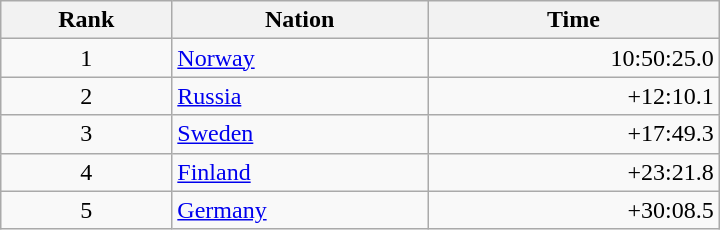<table class="wikitable" style="width:30em; margin-bottom:0">
<tr>
<th>Rank</th>
<th>Nation</th>
<th>Time</th>
</tr>
<tr>
<td style="text-align:center;">1</td>
<td> <a href='#'>Norway</a></td>
<td align="right">10:50:25.0</td>
</tr>
<tr>
<td style="text-align:center;">2</td>
<td> <a href='#'>Russia</a></td>
<td align="right">+12:10.1</td>
</tr>
<tr>
<td style="text-align:center;">3</td>
<td> <a href='#'>Sweden</a></td>
<td align="right">+17:49.3</td>
</tr>
<tr>
<td style="text-align:center;">4</td>
<td> <a href='#'>Finland</a></td>
<td align="right">+23:21.8</td>
</tr>
<tr>
<td style="text-align:center;">5</td>
<td> <a href='#'>Germany</a></td>
<td align="right">+30:08.5</td>
</tr>
</table>
